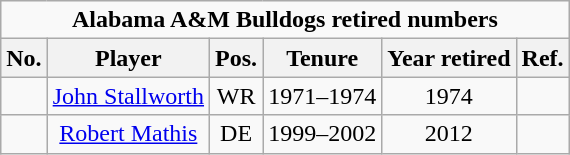<table class="wikitable" style="text-align:center">
<tr>
<td colspan=6 style=><strong>Alabama A&M Bulldogs retired numbers</strong></td>
</tr>
<tr>
<th style=>No.</th>
<th style=>Player</th>
<th style=>Pos.</th>
<th style=>Tenure</th>
<th style=>Year retired</th>
<th style=>Ref.</th>
</tr>
<tr>
<td></td>
<td><a href='#'>John Stallworth</a></td>
<td>WR</td>
<td>1971–1974</td>
<td>1974</td>
<td></td>
</tr>
<tr>
<td></td>
<td><a href='#'>Robert Mathis</a></td>
<td>DE</td>
<td>1999–2002</td>
<td>2012</td>
<td></td>
</tr>
</table>
